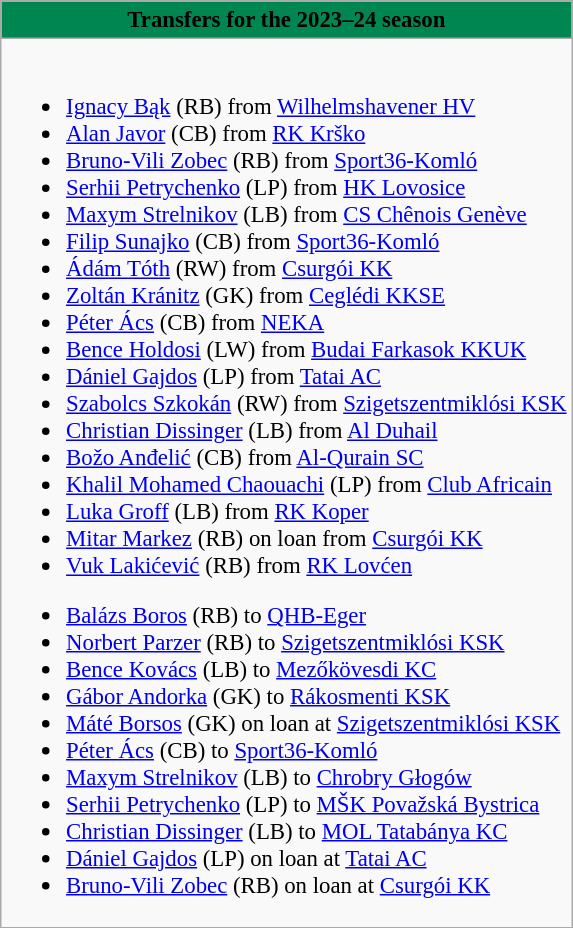<table class="wikitable collapsible collapsed" style="font-size:95%">
<tr>
<th style="color:black; background:#008751"> <strong>Transfers for the 2023–24 season</strong></th>
</tr>
<tr>
<td><br>
<ul><li> <a href='#'>Ignacy Bąk</a> (RB) from  <a href='#'>Wilhelmshavener HV</a></li><li> <a href='#'>Alan Javor</a> (CB) from  <a href='#'>RK Krško</a></li><li> <a href='#'>Bruno-Vili Zobec</a> (RB) from  <a href='#'>Sport36-Komló</a></li><li> <a href='#'>Serhii Petrychenko</a> (LP) from  <a href='#'>HK Lovosice</a></li><li> <a href='#'>Maxym Strelnikov</a> (LB) from  <a href='#'>CS Chênois Genève</a></li><li> <a href='#'>Filip Sunajko</a> (CB) from  <a href='#'>Sport36-Komló</a></li><li> <a href='#'>Ádám Tóth</a> (RW) from  <a href='#'>Csurgói KK</a></li><li> <a href='#'>Zoltán Kránitz</a> (GK) from  <a href='#'>Ceglédi KKSE</a></li><li> <a href='#'>Péter Ács</a> (CB) from  <a href='#'>NEKA</a></li><li> <a href='#'>Bence Holdosi</a> (LW) from  <a href='#'>Budai Farkasok KKUK</a></li><li> <a href='#'>Dániel Gajdos</a> (LP) from  <a href='#'>Tatai AC</a></li><li> <a href='#'>Szabolcs Szkokán</a> (RW) from  <a href='#'>Szigetszentmiklósi KSK</a></li><li> <a href='#'>Christian Dissinger</a> (LB) from  <a href='#'>Al Duhail</a></li><li> <a href='#'>Božo Anđelić</a> (CB) from  <a href='#'>Al-Qurain SC</a></li><li> <a href='#'>Khalil Mohamed Chaouachi</a> (LP) from  <a href='#'>Club Africain</a></li><li> <a href='#'>Luka Groff</a> (LB) from  <a href='#'>RK Koper</a></li><li> <a href='#'>Mitar Markez</a> (RB) on loan from  <a href='#'>Csurgói KK</a></li><li> <a href='#'>Vuk Lakićević</a> (RB) from  <a href='#'>RK Lovćen</a></li></ul><ul><li> <a href='#'>Balázs Boros</a> (RB) to  <a href='#'>QHB-Eger</a></li><li> <a href='#'>Norbert Parzer</a> (RB) to  <a href='#'>Szigetszentmiklósi KSK</a></li><li> <a href='#'>Bence Kovács</a> (LB) to  <a href='#'>Mezőkövesdi KC</a></li><li> <a href='#'>Gábor Andorka</a> (GK) to  <a href='#'>Rákosmenti KSK</a></li><li> <a href='#'>Máté Borsos</a> (GK) on loan at  <a href='#'>Szigetszentmiklósi KSK</a></li><li> <a href='#'>Péter Ács</a> (CB) to  <a href='#'>Sport36-Komló</a></li><li> <a href='#'>Maxym Strelnikov</a> (LB) to  <a href='#'>Chrobry Głogów</a></li><li> <a href='#'>Serhii Petrychenko</a> (LP) to  <a href='#'>MŠK Považská Bystrica</a></li><li> <a href='#'>Christian Dissinger</a> (LB) to  <a href='#'>MOL Tatabánya KC</a></li><li> <a href='#'>Dániel Gajdos</a> (LP) on loan at  <a href='#'>Tatai AC</a></li><li> <a href='#'>Bruno-Vili Zobec</a> (RB) on loan at  <a href='#'>Csurgói KK</a></li></ul></td>
</tr>
</table>
